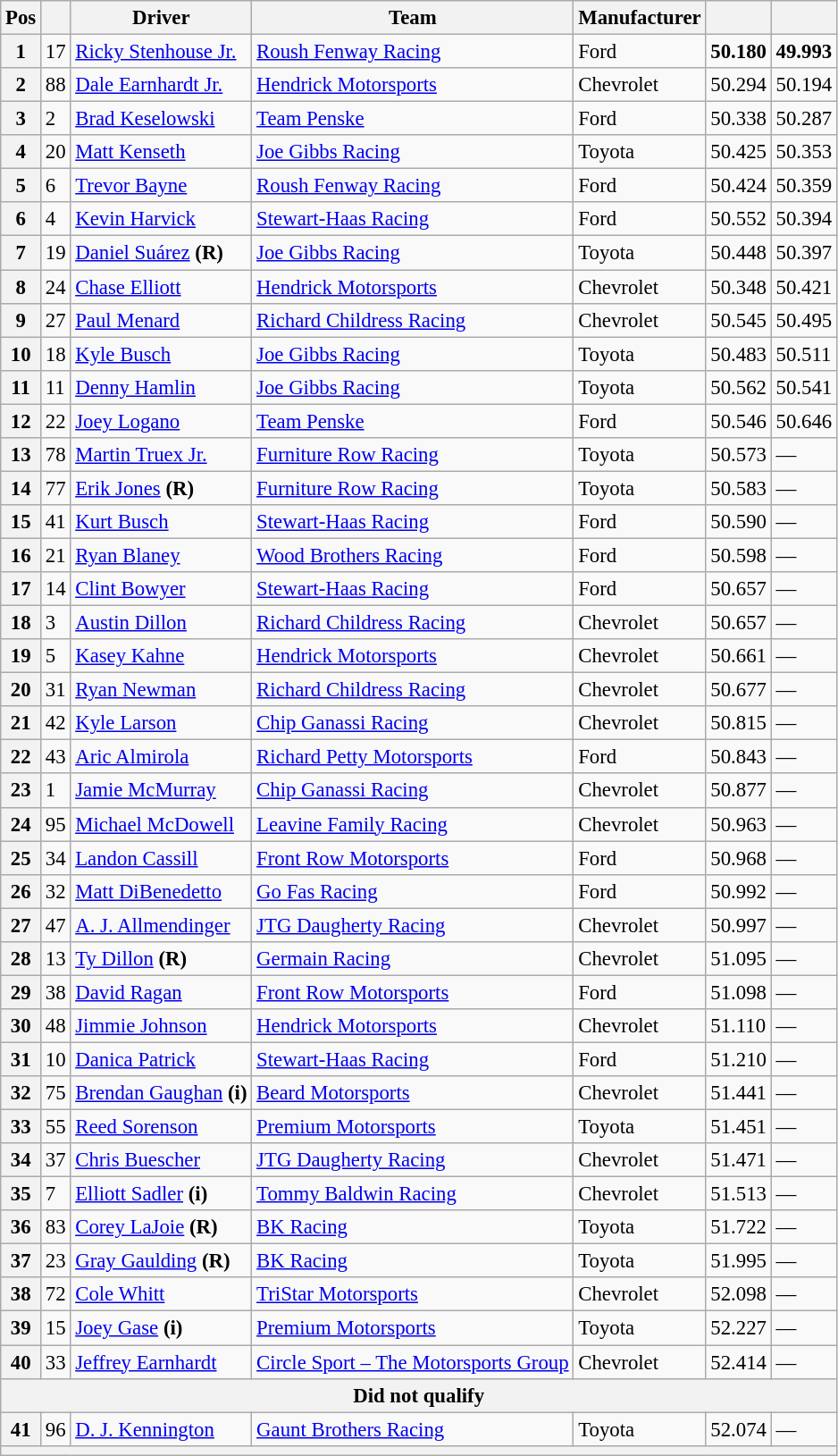<table class="wikitable" style="font-size:95%">
<tr>
<th>Pos</th>
<th></th>
<th>Driver</th>
<th>Team</th>
<th>Manufacturer</th>
<th></th>
<th></th>
</tr>
<tr>
<th>1</th>
<td>17</td>
<td><a href='#'>Ricky Stenhouse Jr.</a></td>
<td><a href='#'>Roush Fenway Racing</a></td>
<td>Ford</td>
<td><strong>50.180</strong></td>
<td><strong>49.993</strong></td>
</tr>
<tr>
<th>2</th>
<td>88</td>
<td><a href='#'>Dale Earnhardt Jr.</a></td>
<td><a href='#'>Hendrick Motorsports</a></td>
<td>Chevrolet</td>
<td>50.294</td>
<td>50.194</td>
</tr>
<tr>
<th>3</th>
<td>2</td>
<td><a href='#'>Brad Keselowski</a></td>
<td><a href='#'>Team Penske</a></td>
<td>Ford</td>
<td>50.338</td>
<td>50.287</td>
</tr>
<tr>
<th>4</th>
<td>20</td>
<td><a href='#'>Matt Kenseth</a></td>
<td><a href='#'>Joe Gibbs Racing</a></td>
<td>Toyota</td>
<td>50.425</td>
<td>50.353</td>
</tr>
<tr>
<th>5</th>
<td>6</td>
<td><a href='#'>Trevor Bayne</a></td>
<td><a href='#'>Roush Fenway Racing</a></td>
<td>Ford</td>
<td>50.424</td>
<td>50.359</td>
</tr>
<tr>
<th>6</th>
<td>4</td>
<td><a href='#'>Kevin Harvick</a></td>
<td><a href='#'>Stewart-Haas Racing</a></td>
<td>Ford</td>
<td>50.552</td>
<td>50.394</td>
</tr>
<tr>
<th>7</th>
<td>19</td>
<td><a href='#'>Daniel Suárez</a> <strong>(R)</strong></td>
<td><a href='#'>Joe Gibbs Racing</a></td>
<td>Toyota</td>
<td>50.448</td>
<td>50.397</td>
</tr>
<tr>
<th>8</th>
<td>24</td>
<td><a href='#'>Chase Elliott</a></td>
<td><a href='#'>Hendrick Motorsports</a></td>
<td>Chevrolet</td>
<td>50.348</td>
<td>50.421</td>
</tr>
<tr>
<th>9</th>
<td>27</td>
<td><a href='#'>Paul Menard</a></td>
<td><a href='#'>Richard Childress Racing</a></td>
<td>Chevrolet</td>
<td>50.545</td>
<td>50.495</td>
</tr>
<tr>
<th>10</th>
<td>18</td>
<td><a href='#'>Kyle Busch</a></td>
<td><a href='#'>Joe Gibbs Racing</a></td>
<td>Toyota</td>
<td>50.483</td>
<td>50.511</td>
</tr>
<tr>
<th>11</th>
<td>11</td>
<td><a href='#'>Denny Hamlin</a></td>
<td><a href='#'>Joe Gibbs Racing</a></td>
<td>Toyota</td>
<td>50.562</td>
<td>50.541</td>
</tr>
<tr>
<th>12</th>
<td>22</td>
<td><a href='#'>Joey Logano</a></td>
<td><a href='#'>Team Penske</a></td>
<td>Ford</td>
<td>50.546</td>
<td>50.646</td>
</tr>
<tr>
<th>13</th>
<td>78</td>
<td><a href='#'>Martin Truex Jr.</a></td>
<td><a href='#'>Furniture Row Racing</a></td>
<td>Toyota</td>
<td>50.573</td>
<td>—</td>
</tr>
<tr>
<th>14</th>
<td>77</td>
<td><a href='#'>Erik Jones</a> <strong>(R)</strong></td>
<td><a href='#'>Furniture Row Racing</a></td>
<td>Toyota</td>
<td>50.583</td>
<td>—</td>
</tr>
<tr>
<th>15</th>
<td>41</td>
<td><a href='#'>Kurt Busch</a></td>
<td><a href='#'>Stewart-Haas Racing</a></td>
<td>Ford</td>
<td>50.590</td>
<td>—</td>
</tr>
<tr>
<th>16</th>
<td>21</td>
<td><a href='#'>Ryan Blaney</a></td>
<td><a href='#'>Wood Brothers Racing</a></td>
<td>Ford</td>
<td>50.598</td>
<td>—</td>
</tr>
<tr>
<th>17</th>
<td>14</td>
<td><a href='#'>Clint Bowyer</a></td>
<td><a href='#'>Stewart-Haas Racing</a></td>
<td>Ford</td>
<td>50.657</td>
<td>—</td>
</tr>
<tr>
<th>18</th>
<td>3</td>
<td><a href='#'>Austin Dillon</a></td>
<td><a href='#'>Richard Childress Racing</a></td>
<td>Chevrolet</td>
<td>50.657</td>
<td>—</td>
</tr>
<tr>
<th>19</th>
<td>5</td>
<td><a href='#'>Kasey Kahne</a></td>
<td><a href='#'>Hendrick Motorsports</a></td>
<td>Chevrolet</td>
<td>50.661</td>
<td>—</td>
</tr>
<tr>
<th>20</th>
<td>31</td>
<td><a href='#'>Ryan Newman</a></td>
<td><a href='#'>Richard Childress Racing</a></td>
<td>Chevrolet</td>
<td>50.677</td>
<td>—</td>
</tr>
<tr>
<th>21</th>
<td>42</td>
<td><a href='#'>Kyle Larson</a></td>
<td><a href='#'>Chip Ganassi Racing</a></td>
<td>Chevrolet</td>
<td>50.815</td>
<td>—</td>
</tr>
<tr>
<th>22</th>
<td>43</td>
<td><a href='#'>Aric Almirola</a></td>
<td><a href='#'>Richard Petty Motorsports</a></td>
<td>Ford</td>
<td>50.843</td>
<td>—</td>
</tr>
<tr>
<th>23</th>
<td>1</td>
<td><a href='#'>Jamie McMurray</a></td>
<td><a href='#'>Chip Ganassi Racing</a></td>
<td>Chevrolet</td>
<td>50.877</td>
<td>—</td>
</tr>
<tr>
<th>24</th>
<td>95</td>
<td><a href='#'>Michael McDowell</a></td>
<td><a href='#'>Leavine Family Racing</a></td>
<td>Chevrolet</td>
<td>50.963</td>
<td>—</td>
</tr>
<tr>
<th>25</th>
<td>34</td>
<td><a href='#'>Landon Cassill</a></td>
<td><a href='#'>Front Row Motorsports</a></td>
<td>Ford</td>
<td>50.968</td>
<td>—</td>
</tr>
<tr>
<th>26</th>
<td>32</td>
<td><a href='#'>Matt DiBenedetto</a></td>
<td><a href='#'>Go Fas Racing</a></td>
<td>Ford</td>
<td>50.992</td>
<td>—</td>
</tr>
<tr>
<th>27</th>
<td>47</td>
<td><a href='#'>A. J. Allmendinger</a></td>
<td><a href='#'>JTG Daugherty Racing</a></td>
<td>Chevrolet</td>
<td>50.997</td>
<td>—</td>
</tr>
<tr>
<th>28</th>
<td>13</td>
<td><a href='#'>Ty Dillon</a> <strong>(R)</strong></td>
<td><a href='#'>Germain Racing</a></td>
<td>Chevrolet</td>
<td>51.095</td>
<td>—</td>
</tr>
<tr>
<th>29</th>
<td>38</td>
<td><a href='#'>David Ragan</a></td>
<td><a href='#'>Front Row Motorsports</a></td>
<td>Ford</td>
<td>51.098</td>
<td>—</td>
</tr>
<tr>
<th>30</th>
<td>48</td>
<td><a href='#'>Jimmie Johnson</a></td>
<td><a href='#'>Hendrick Motorsports</a></td>
<td>Chevrolet</td>
<td>51.110</td>
<td>—</td>
</tr>
<tr>
<th>31</th>
<td>10</td>
<td><a href='#'>Danica Patrick</a></td>
<td><a href='#'>Stewart-Haas Racing</a></td>
<td>Ford</td>
<td>51.210</td>
<td>—</td>
</tr>
<tr>
<th>32</th>
<td>75</td>
<td><a href='#'>Brendan Gaughan</a> <strong>(i)</strong></td>
<td><a href='#'>Beard Motorsports</a></td>
<td>Chevrolet</td>
<td>51.441</td>
<td>—</td>
</tr>
<tr>
<th>33</th>
<td>55</td>
<td><a href='#'>Reed Sorenson</a></td>
<td><a href='#'>Premium Motorsports</a></td>
<td>Toyota</td>
<td>51.451</td>
<td>—</td>
</tr>
<tr>
<th>34</th>
<td>37</td>
<td><a href='#'>Chris Buescher</a></td>
<td><a href='#'>JTG Daugherty Racing</a></td>
<td>Chevrolet</td>
<td>51.471</td>
<td>—</td>
</tr>
<tr>
<th>35</th>
<td>7</td>
<td><a href='#'>Elliott Sadler</a> <strong>(i)</strong></td>
<td><a href='#'>Tommy Baldwin Racing</a></td>
<td>Chevrolet</td>
<td>51.513</td>
<td>—</td>
</tr>
<tr>
<th>36</th>
<td>83</td>
<td><a href='#'>Corey LaJoie</a> <strong>(R)</strong></td>
<td><a href='#'>BK Racing</a></td>
<td>Toyota</td>
<td>51.722</td>
<td>—</td>
</tr>
<tr>
<th>37</th>
<td>23</td>
<td><a href='#'>Gray Gaulding</a> <strong>(R)</strong></td>
<td><a href='#'>BK Racing</a></td>
<td>Toyota</td>
<td>51.995</td>
<td>—</td>
</tr>
<tr>
<th>38</th>
<td>72</td>
<td><a href='#'>Cole Whitt</a></td>
<td><a href='#'>TriStar Motorsports</a></td>
<td>Chevrolet</td>
<td>52.098</td>
<td>—</td>
</tr>
<tr>
<th>39</th>
<td>15</td>
<td><a href='#'>Joey Gase</a> <strong>(i)</strong></td>
<td><a href='#'>Premium Motorsports</a></td>
<td>Toyota</td>
<td>52.227</td>
<td>—</td>
</tr>
<tr>
<th>40</th>
<td>33</td>
<td><a href='#'>Jeffrey Earnhardt</a></td>
<td><a href='#'>Circle Sport – The Motorsports Group</a></td>
<td>Chevrolet</td>
<td>52.414</td>
<td>—</td>
</tr>
<tr>
<th colspan="7">Did not qualify</th>
</tr>
<tr>
<th>41</th>
<td>96</td>
<td><a href='#'>D. J. Kennington</a></td>
<td><a href='#'>Gaunt Brothers Racing</a></td>
<td>Toyota</td>
<td>52.074</td>
<td>—</td>
</tr>
<tr>
<th colspan="7"></th>
</tr>
</table>
